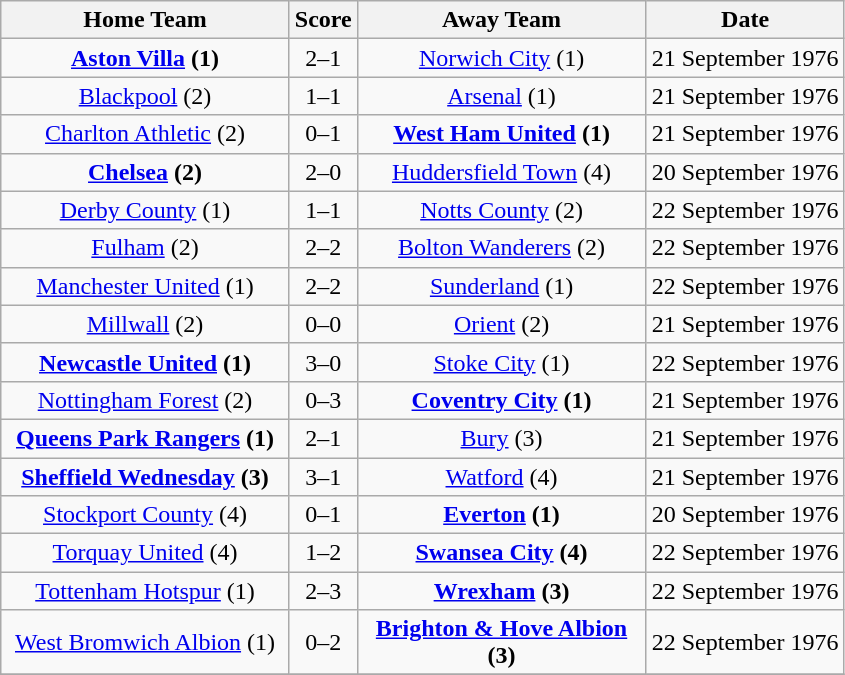<table class="wikitable" style="text-align:center;">
<tr>
<th width=185>Home Team</th>
<th width=20>Score</th>
<th width=185>Away Team</th>
<th width= 125>Date</th>
</tr>
<tr>
<td><strong><a href='#'>Aston Villa</a> (1)</strong></td>
<td>2–1</td>
<td><a href='#'>Norwich City</a> (1)</td>
<td>21 September 1976</td>
</tr>
<tr>
<td><a href='#'>Blackpool</a> (2)</td>
<td>1–1</td>
<td><a href='#'>Arsenal</a> (1)</td>
<td>21 September 1976</td>
</tr>
<tr>
<td><a href='#'>Charlton Athletic</a> (2)</td>
<td>0–1</td>
<td><strong><a href='#'>West Ham United</a> (1)</strong></td>
<td>21 September 1976</td>
</tr>
<tr>
<td><strong><a href='#'>Chelsea</a> (2)</strong></td>
<td>2–0</td>
<td><a href='#'>Huddersfield Town</a> (4)</td>
<td>20 September 1976</td>
</tr>
<tr>
<td><a href='#'>Derby County</a> (1)</td>
<td>1–1</td>
<td><a href='#'>Notts County</a> (2)</td>
<td>22 September 1976</td>
</tr>
<tr>
<td><a href='#'>Fulham</a> (2)</td>
<td>2–2</td>
<td><a href='#'>Bolton Wanderers</a> (2)</td>
<td>22 September 1976</td>
</tr>
<tr>
<td><a href='#'>Manchester United</a> (1)</td>
<td>2–2</td>
<td><a href='#'>Sunderland</a> (1)</td>
<td>22 September 1976</td>
</tr>
<tr>
<td><a href='#'>Millwall</a> (2)</td>
<td>0–0</td>
<td><a href='#'>Orient</a> (2)</td>
<td>21 September 1976</td>
</tr>
<tr>
<td><strong><a href='#'>Newcastle United</a> (1)</strong></td>
<td>3–0</td>
<td><a href='#'>Stoke City</a> (1)</td>
<td>22 September 1976</td>
</tr>
<tr>
<td><a href='#'>Nottingham Forest</a> (2)</td>
<td>0–3</td>
<td><strong><a href='#'>Coventry City</a> (1)</strong></td>
<td>21 September 1976</td>
</tr>
<tr>
<td><strong><a href='#'>Queens Park Rangers</a> (1)</strong></td>
<td>2–1</td>
<td><a href='#'>Bury</a> (3)</td>
<td>21 September 1976</td>
</tr>
<tr>
<td><strong><a href='#'>Sheffield Wednesday</a> (3)</strong></td>
<td>3–1</td>
<td><a href='#'>Watford</a> (4)</td>
<td>21 September 1976</td>
</tr>
<tr>
<td><a href='#'>Stockport County</a> (4)</td>
<td>0–1</td>
<td><strong><a href='#'>Everton</a> (1)</strong></td>
<td>20 September 1976</td>
</tr>
<tr>
<td><a href='#'>Torquay United</a> (4)</td>
<td>1–2</td>
<td><strong><a href='#'>Swansea City</a> (4)</strong></td>
<td>22 September 1976</td>
</tr>
<tr>
<td><a href='#'>Tottenham Hotspur</a> (1)</td>
<td>2–3</td>
<td><strong><a href='#'>Wrexham</a> (3)</strong></td>
<td>22 September 1976</td>
</tr>
<tr>
<td><a href='#'>West Bromwich Albion</a> (1)</td>
<td>0–2</td>
<td><strong><a href='#'>Brighton & Hove Albion</a> (3)</strong></td>
<td>22 September 1976</td>
</tr>
<tr>
</tr>
</table>
